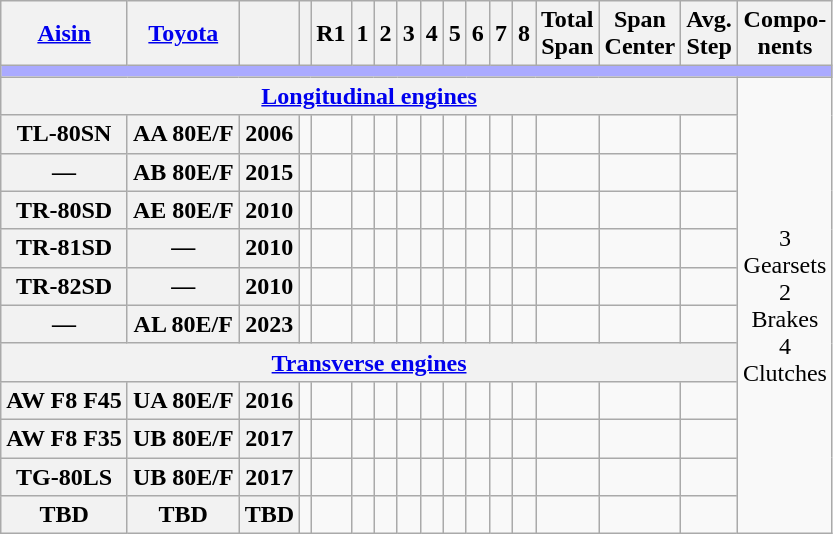<table class="wikitable collapsible" style="text-align:center">
<tr>
<th><a href='#'>Aisin</a></th>
<th><a href='#'>Toyota</a></th>
<th></th>
<th></th>
<th>R1</th>
<th>1</th>
<th>2</th>
<th>3</th>
<th>4</th>
<th>5</th>
<th>6</th>
<th>7</th>
<th>8</th>
<th>Total<br>Span</th>
<th>Span<br>Center</th>
<th>Avg.<br>Step</th>
<th>Compo-<br>nents</th>
</tr>
<tr>
<td colspan="17" style="background:#AAF;"></td>
</tr>
<tr>
<th colspan="16"><a href='#'>Longitudinal engines</a></th>
<td rowspan=12>3<br>Gearsets<br>2<br>Brakes<br>4<br>Clutches</td>
</tr>
<tr>
<th>TL-80SN</th>
<th>AA 80E/F</th>
<th>2006</th>
<td></td>
<td></td>
<td></td>
<td></td>
<td></td>
<td></td>
<td></td>
<td></td>
<td></td>
<td></td>
<td></td>
<td></td>
<td></td>
</tr>
<tr>
<th>—</th>
<th>AB 80E/F</th>
<th>2015</th>
<td></td>
<td></td>
<td></td>
<td></td>
<td></td>
<td></td>
<td></td>
<td></td>
<td></td>
<td></td>
<td></td>
<td></td>
<td></td>
</tr>
<tr>
<th>TR-80SD</th>
<th>AE 80E/F</th>
<th>2010</th>
<td></td>
<td></td>
<td></td>
<td></td>
<td></td>
<td></td>
<td></td>
<td></td>
<td></td>
<td></td>
<td></td>
<td></td>
<td></td>
</tr>
<tr>
<th>TR-81SD</th>
<th>—</th>
<th>2010</th>
<td></td>
<td></td>
<td></td>
<td></td>
<td></td>
<td></td>
<td></td>
<td></td>
<td></td>
<td></td>
<td></td>
<td></td>
<td></td>
</tr>
<tr>
<th>TR-82SD</th>
<th>—</th>
<th>2010</th>
<td></td>
<td></td>
<td></td>
<td></td>
<td></td>
<td></td>
<td></td>
<td></td>
<td></td>
<td></td>
<td></td>
<td></td>
<td></td>
</tr>
<tr>
<th>—</th>
<th>AL 80E/F</th>
<th>2023</th>
<td></td>
<td></td>
<td></td>
<td></td>
<td></td>
<td></td>
<td></td>
<td></td>
<td></td>
<td></td>
<td></td>
<td></td>
<td></td>
</tr>
<tr>
<th colspan="16"><a href='#'>Transverse engines</a></th>
</tr>
<tr>
<th>AW F8 F45</th>
<th>UA 80E/F</th>
<th>2016</th>
<td></td>
<td></td>
<td></td>
<td></td>
<td></td>
<td></td>
<td></td>
<td></td>
<td></td>
<td></td>
<td></td>
<td></td>
<td></td>
</tr>
<tr>
<th>AW F8 F35</th>
<th>UB 80E/F</th>
<th>2017</th>
<td></td>
<td></td>
<td></td>
<td></td>
<td></td>
<td></td>
<td></td>
<td></td>
<td></td>
<td></td>
<td></td>
<td></td>
<td></td>
</tr>
<tr>
<th>TG-80LS</th>
<th>UB 80E/F</th>
<th>2017</th>
<td></td>
<td></td>
<td></td>
<td></td>
<td></td>
<td></td>
<td></td>
<td></td>
<td></td>
<td></td>
<td></td>
<td></td>
<td></td>
</tr>
<tr>
<th>TBD</th>
<th>TBD</th>
<th>TBD</th>
<td></td>
<td></td>
<td></td>
<td></td>
<td></td>
<td></td>
<td></td>
<td></td>
<td></td>
<td></td>
<td></td>
<td></td>
<td></td>
</tr>
</table>
